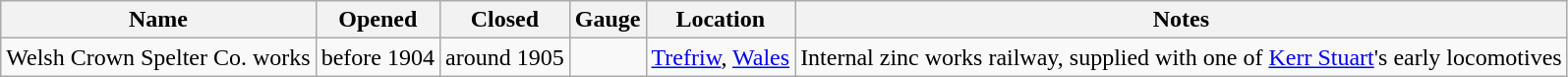<table class="wikitable">
<tr>
<th>Name</th>
<th>Opened</th>
<th>Closed</th>
<th>Gauge</th>
<th>Location</th>
<th>Notes</th>
</tr>
<tr>
<td>Welsh Crown Spelter Co. works</td>
<td>before 1904</td>
<td>around 1905</td>
<td></td>
<td><a href='#'>Trefriw</a>, <a href='#'>Wales</a></td>
<td>Internal zinc works railway, supplied with one of <a href='#'>Kerr Stuart</a>'s early locomotives</td>
</tr>
</table>
